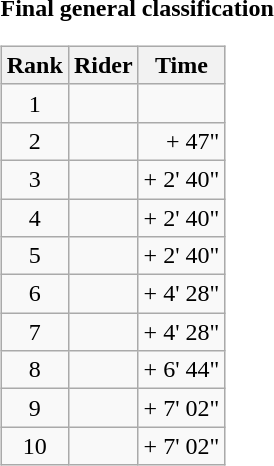<table>
<tr>
<td><strong>Final general classification</strong><br><table class="wikitable">
<tr>
<th scope="col">Rank</th>
<th scope="col">Rider</th>
<th scope="col">Time</th>
</tr>
<tr>
<td style="text-align:center;">1</td>
<td></td>
<td style="text-align:right;"></td>
</tr>
<tr>
<td style="text-align:center;">2</td>
<td></td>
<td style="text-align:right;">+ 47"</td>
</tr>
<tr>
<td style="text-align:center;">3</td>
<td></td>
<td style="text-align:right;">+ 2' 40"</td>
</tr>
<tr>
<td style="text-align:center;">4</td>
<td></td>
<td style="text-align:right;">+ 2' 40"</td>
</tr>
<tr>
<td style="text-align:center;">5</td>
<td></td>
<td style="text-align:right;">+ 2' 40"</td>
</tr>
<tr>
<td style="text-align:center;">6</td>
<td></td>
<td style="text-align:right;">+ 4' 28"</td>
</tr>
<tr>
<td style="text-align:center;">7</td>
<td></td>
<td style="text-align:right;">+ 4' 28"</td>
</tr>
<tr>
<td style="text-align:center;">8</td>
<td></td>
<td style="text-align:right;">+ 6' 44"</td>
</tr>
<tr>
<td style="text-align:center;">9</td>
<td></td>
<td style="text-align:right;">+ 7' 02"</td>
</tr>
<tr>
<td style="text-align:center;">10</td>
<td></td>
<td style="text-align:right;">+ 7' 02"</td>
</tr>
</table>
</td>
</tr>
</table>
